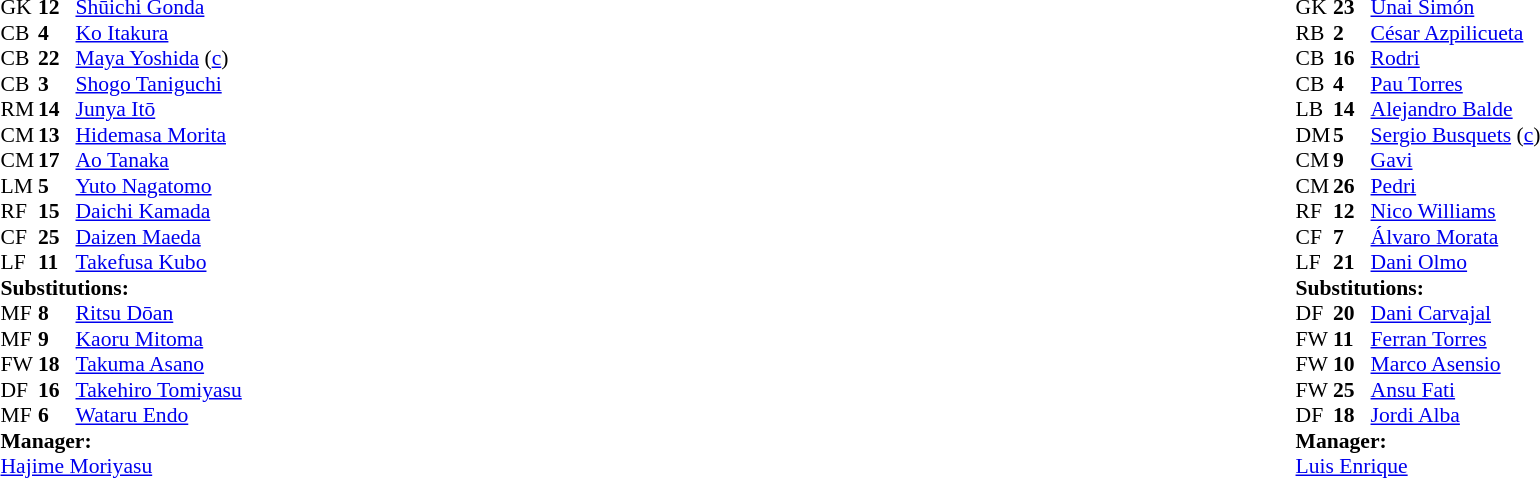<table width="100%">
<tr>
<td valign="top" width="40%"><br><table style="font-size:90%" cellspacing="0" cellpadding="0">
<tr>
<th width=25></th>
<th width=25></th>
</tr>
<tr>
<td>GK</td>
<td><strong>12</strong></td>
<td><a href='#'>Shūichi Gonda</a></td>
</tr>
<tr>
<td>CB</td>
<td><strong>4</strong></td>
<td><a href='#'>Ko Itakura</a></td>
<td></td>
</tr>
<tr>
<td>CB</td>
<td><strong>22</strong></td>
<td><a href='#'>Maya Yoshida</a> (<a href='#'>c</a>)</td>
<td></td>
</tr>
<tr>
<td>CB</td>
<td><strong>3</strong></td>
<td><a href='#'>Shogo Taniguchi</a></td>
<td></td>
</tr>
<tr>
<td>RM</td>
<td><strong>14</strong></td>
<td><a href='#'>Junya Itō</a></td>
</tr>
<tr>
<td>CM</td>
<td><strong>13</strong></td>
<td><a href='#'>Hidemasa Morita</a></td>
</tr>
<tr>
<td>CM</td>
<td><strong>17</strong></td>
<td><a href='#'>Ao Tanaka</a></td>
<td></td>
<td></td>
</tr>
<tr>
<td>LM</td>
<td><strong>5</strong></td>
<td><a href='#'>Yuto Nagatomo</a></td>
<td></td>
<td></td>
</tr>
<tr>
<td>RF</td>
<td><strong>15</strong></td>
<td><a href='#'>Daichi Kamada</a></td>
<td></td>
<td></td>
</tr>
<tr>
<td>CF</td>
<td><strong>25</strong></td>
<td><a href='#'>Daizen Maeda</a></td>
<td></td>
<td></td>
</tr>
<tr>
<td>LF</td>
<td><strong>11</strong></td>
<td><a href='#'>Takefusa Kubo</a></td>
<td></td>
<td></td>
</tr>
<tr>
<td colspan=3><strong>Substitutions:</strong></td>
</tr>
<tr>
<td>MF</td>
<td><strong>8</strong></td>
<td><a href='#'>Ritsu Dōan</a></td>
<td></td>
<td></td>
</tr>
<tr>
<td>MF</td>
<td><strong>9</strong></td>
<td><a href='#'>Kaoru Mitoma</a></td>
<td></td>
<td></td>
</tr>
<tr>
<td>FW</td>
<td><strong>18</strong></td>
<td><a href='#'>Takuma Asano</a></td>
<td></td>
<td></td>
</tr>
<tr>
<td>DF</td>
<td><strong>16</strong></td>
<td><a href='#'>Takehiro Tomiyasu</a></td>
<td></td>
<td></td>
</tr>
<tr>
<td>MF</td>
<td><strong>6</strong></td>
<td><a href='#'>Wataru Endo</a></td>
<td></td>
<td></td>
</tr>
<tr>
<td colspan=3><strong>Manager:</strong></td>
</tr>
<tr>
<td colspan=3><a href='#'>Hajime Moriyasu</a></td>
</tr>
</table>
</td>
<td valign="top"></td>
<td valign="top" width="50%"><br><table style="font-size:90%; margin:auto" cellspacing="0" cellpadding="0">
<tr>
<th width=25></th>
<th width=25></th>
</tr>
<tr>
<td>GK</td>
<td><strong>23</strong></td>
<td><a href='#'>Unai Simón</a></td>
</tr>
<tr>
<td>RB</td>
<td><strong>2</strong></td>
<td><a href='#'>César Azpilicueta</a></td>
<td></td>
<td></td>
</tr>
<tr>
<td>CB</td>
<td><strong>16</strong></td>
<td><a href='#'>Rodri</a></td>
</tr>
<tr>
<td>CB</td>
<td><strong>4</strong></td>
<td><a href='#'>Pau Torres</a></td>
</tr>
<tr>
<td>LB</td>
<td><strong>14</strong></td>
<td><a href='#'>Alejandro Balde</a></td>
<td></td>
<td></td>
</tr>
<tr>
<td>DM</td>
<td><strong>5</strong></td>
<td><a href='#'>Sergio Busquets</a> (<a href='#'>c</a>)</td>
</tr>
<tr>
<td>CM</td>
<td><strong>9</strong></td>
<td><a href='#'>Gavi</a></td>
<td></td>
<td></td>
</tr>
<tr>
<td>CM</td>
<td><strong>26</strong></td>
<td><a href='#'>Pedri</a></td>
</tr>
<tr>
<td>RF</td>
<td><strong>12</strong></td>
<td><a href='#'>Nico Williams</a></td>
<td></td>
<td></td>
</tr>
<tr>
<td>CF</td>
<td><strong>7</strong></td>
<td><a href='#'>Álvaro Morata</a></td>
<td></td>
<td></td>
</tr>
<tr>
<td>LF</td>
<td><strong>21</strong></td>
<td><a href='#'>Dani Olmo</a></td>
</tr>
<tr>
<td colspan=3><strong>Substitutions:</strong></td>
</tr>
<tr>
<td>DF</td>
<td><strong>20</strong></td>
<td><a href='#'>Dani Carvajal</a></td>
<td></td>
<td></td>
</tr>
<tr>
<td>FW</td>
<td><strong>11</strong></td>
<td><a href='#'>Ferran Torres</a></td>
<td></td>
<td></td>
</tr>
<tr>
<td>FW</td>
<td><strong>10</strong></td>
<td><a href='#'>Marco Asensio</a></td>
<td></td>
<td></td>
</tr>
<tr>
<td>FW</td>
<td><strong>25</strong></td>
<td><a href='#'>Ansu Fati</a></td>
<td></td>
<td></td>
</tr>
<tr>
<td>DF</td>
<td><strong>18</strong></td>
<td><a href='#'>Jordi Alba</a></td>
<td></td>
<td></td>
</tr>
<tr>
<td colspan=3><strong>Manager:</strong></td>
</tr>
<tr>
<td colspan=3><a href='#'>Luis Enrique</a></td>
</tr>
</table>
</td>
</tr>
</table>
